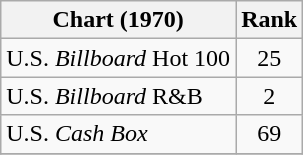<table class="wikitable sortable">
<tr>
<th>Chart (1970)</th>
<th style="text-align:center;">Rank</th>
</tr>
<tr>
<td>U.S. <em>Billboard</em> Hot 100</td>
<td style="text-align:center;">25</td>
</tr>
<tr>
<td>U.S. <em>Billboard</em> R&B</td>
<td style="text-align:center;">2</td>
</tr>
<tr>
<td>U.S. <em>Cash Box</em> </td>
<td style="text-align:center;">69</td>
</tr>
<tr>
</tr>
</table>
